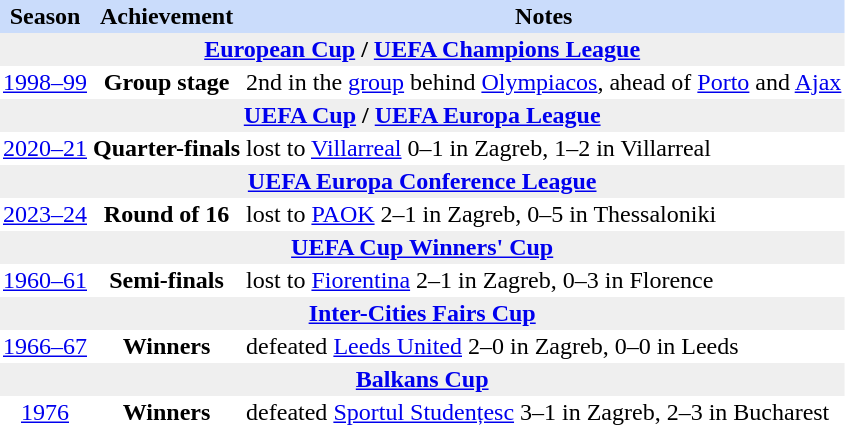<table class="toccolours" border="0" cellpadding="2" cellspacing="0" style="float:left; margin:0.5em;">
<tr style="background:#cadcfb;">
<th>Season</th>
<th>Achievement</th>
<th>Notes</th>
</tr>
<tr>
<th colspan="3" style="background:#efefef;"><a href='#'>European Cup</a> / <a href='#'>UEFA Champions League</a></th>
</tr>
<tr>
<td style="text-align:center;"><a href='#'>1998–99</a></td>
<td style="text-align:center;"><strong>Group stage</strong></td>
<td style="text-align:left;">2nd in the <a href='#'>group</a> behind  <a href='#'>Olympiacos</a>, ahead of  <a href='#'>Porto</a> and  <a href='#'>Ajax</a></td>
</tr>
<tr>
<th colspan="3" style="background:#efefef;"><a href='#'>UEFA Cup</a> / <a href='#'>UEFA Europa League</a></th>
</tr>
<tr>
<td style="text-align:center;"><a href='#'>2020–21</a></td>
<td style="text-align:center;"><strong>Quarter-finals</strong></td>
<td style="text-align:left;">lost to  <a href='#'>Villarreal</a> 0–1 in Zagreb, 1–2 in Villarreal</td>
</tr>
<tr>
<th colspan="3" style="background:#efefef;"><a href='#'>UEFA Europa Conference League</a></th>
</tr>
<tr>
<td style="text-align:center;"><a href='#'>2023–24</a></td>
<td style="text-align:center;"><strong>Round of 16</strong></td>
<td style="text-align:left;">lost to  <a href='#'>PAOK</a> 2–1 in Zagreb, 0–5 in Thessaloniki</td>
</tr>
<tr>
<th colspan="3" style="background:#efefef;"><a href='#'>UEFA Cup Winners' Cup</a></th>
</tr>
<tr>
<td style="text-align:center;"><a href='#'>1960–61</a></td>
<td style="text-align:center;"><strong>Semi-finals</strong></td>
<td style="text-align:left;">lost to  <a href='#'>Fiorentina</a> 2–1 in Zagreb, 0–3 in Florence</td>
</tr>
<tr>
<th colspan="3" style="background:#efefef;"><a href='#'>Inter-Cities Fairs Cup</a></th>
</tr>
<tr>
<td style="text-align:center;"><a href='#'>1966–67</a></td>
<td style="text-align:center;"><strong>Winners</strong></td>
<td style="text-align:left;">defeated  <a href='#'>Leeds United</a> 2–0 in Zagreb, 0–0 in Leeds</td>
</tr>
<tr>
<th colspan="3" style="background:#efefef;"><a href='#'>Balkans Cup</a></th>
</tr>
<tr>
<td style="text-align:center;"><a href='#'>1976</a></td>
<td style="text-align:center;"><strong>Winners</strong></td>
<td style="text-align:left;">defeated  <a href='#'>Sportul Studențesc</a> 3–1 in Zagreb, 2–3 in Bucharest</td>
</tr>
<tr>
</tr>
</table>
